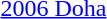<table>
<tr>
<td><a href='#'>2006 Doha</a></td>
<td></td>
<td></td>
<td></td>
</tr>
</table>
